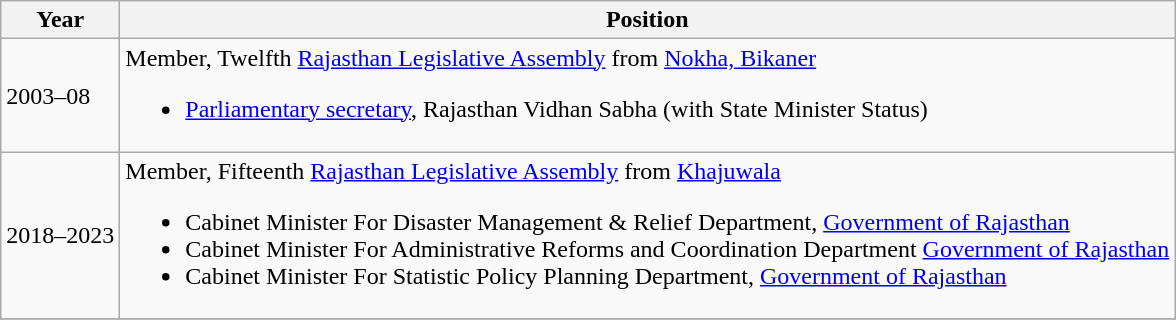<table class="wikitable">
<tr>
<th>Year</th>
<th>Position</th>
</tr>
<tr>
<td>2003–08</td>
<td>Member, Twelfth <a href='#'>Rajasthan Legislative Assembly</a> from <a href='#'>Nokha, Bikaner</a><br><ul><li><a href='#'>Parliamentary secretary</a>, Rajasthan Vidhan Sabha (with State Minister Status)</li></ul></td>
</tr>
<tr>
<td>2018–2023</td>
<td>Member, Fifteenth <a href='#'>Rajasthan Legislative Assembly</a> from <a href='#'>Khajuwala</a><br><ul><li>Cabinet Minister For Disaster Management & Relief Department, <a href='#'>Government of Rajasthan</a></li><li>Cabinet Minister For Administrative Reforms and Coordination Department <a href='#'>Government of Rajasthan</a></li><li>Cabinet Minister For Statistic Policy Planning Department, <a href='#'>Government of Rajasthan</a></li></ul></td>
</tr>
<tr>
</tr>
</table>
